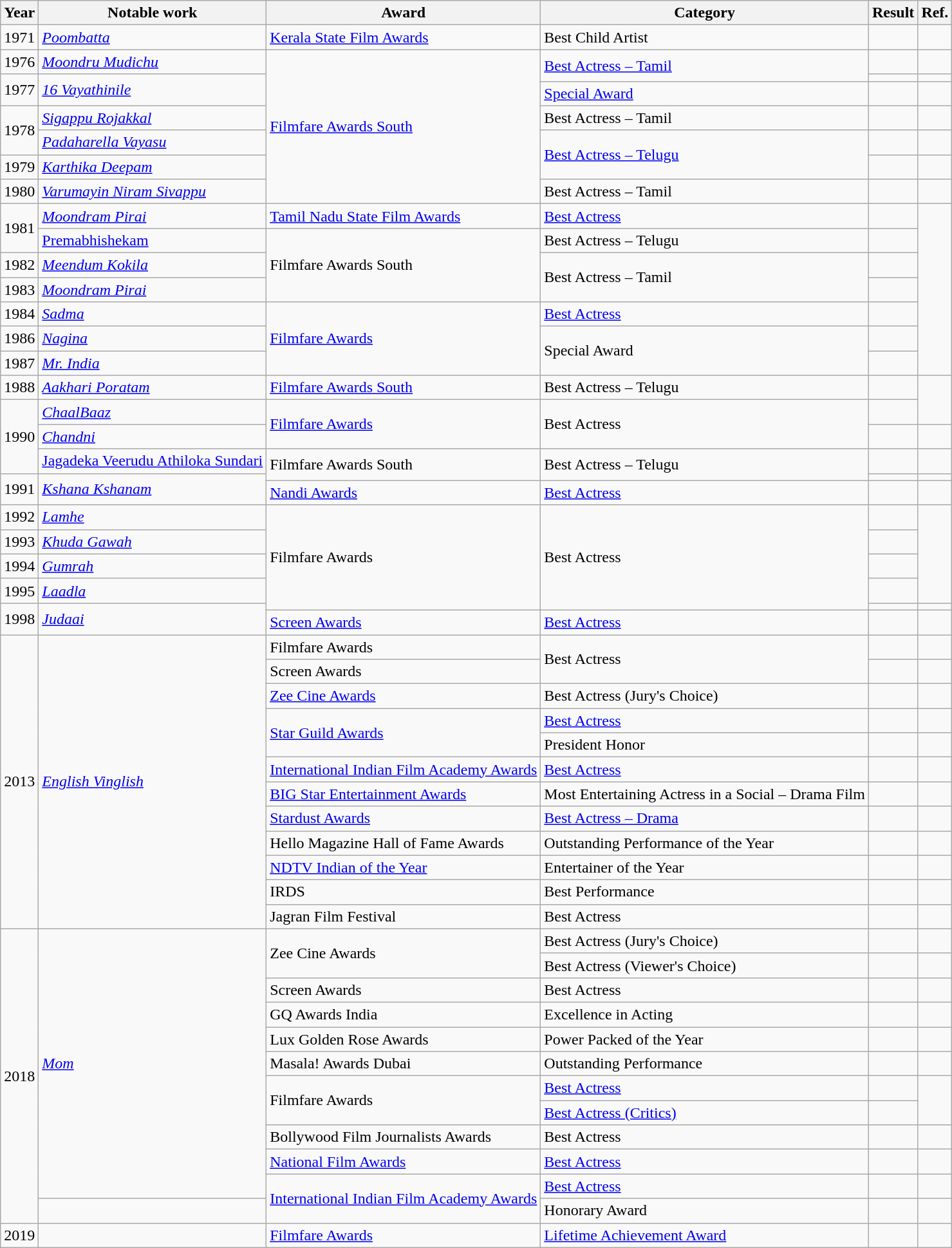<table class="wikitable sortable mw-collapsible">
<tr>
<th>Year</th>
<th>Notable work</th>
<th>Award</th>
<th>Category</th>
<th>Result</th>
<th>Ref.</th>
</tr>
<tr>
<td rowspan="1">1971</td>
<td><em><a href='#'>Poombatta</a></em></td>
<td><a href='#'>Kerala State Film Awards</a></td>
<td>Best Child Artist</td>
<td></td>
<td></td>
</tr>
<tr>
<td>1976</td>
<td><em><a href='#'>Moondru Mudichu</a></em></td>
<td rowspan="7"><a href='#'>Filmfare Awards South</a></td>
<td rowspan="2"><a href='#'>Best Actress – Tamil</a></td>
<td></td>
<td></td>
</tr>
<tr>
<td rowspan="2">1977</td>
<td rowspan="2"><em><a href='#'>16 Vayathinile</a></em></td>
<td></td>
<td></td>
</tr>
<tr>
<td><a href='#'>Special Award</a></td>
<td></td>
<td></td>
</tr>
<tr>
<td rowspan="2">1978</td>
<td><em><a href='#'>Sigappu Rojakkal</a></em></td>
<td>Best Actress – Tamil</td>
<td></td>
<td></td>
</tr>
<tr>
<td><em><a href='#'>Padaharella Vayasu</a></em></td>
<td rowspan="2"><a href='#'>Best Actress – Telugu</a></td>
<td></td>
<td></td>
</tr>
<tr>
<td>1979</td>
<td><a href='#'><em>Karthika Deepam</em></a></td>
<td></td>
<td></td>
</tr>
<tr>
<td>1980</td>
<td><em><a href='#'>Varumayin Niram Sivappu</a></em></td>
<td>Best Actress – Tamil</td>
<td></td>
<td></td>
</tr>
<tr>
<td rowspan="2">1981</td>
<td><em><a href='#'>Moondram Pirai</a></em></td>
<td><a href='#'>Tamil Nadu State Film Awards</a></td>
<td><a href='#'>Best Actress</a></td>
<td></td>
<td rowspan="7"></td>
</tr>
<tr>
<td><a href='#'>Premabhishekam</a></td>
<td rowspan="3">Filmfare Awards South</td>
<td>Best Actress – Telugu</td>
<td></td>
</tr>
<tr>
<td>1982</td>
<td><em><a href='#'>Meendum Kokila</a></em></td>
<td rowspan="2">Best Actress – Tamil</td>
<td></td>
</tr>
<tr>
<td>1983</td>
<td><em><a href='#'>Moondram Pirai</a></em></td>
<td></td>
</tr>
<tr>
<td>1984</td>
<td><em><a href='#'>Sadma</a></em></td>
<td rowspan="3"><a href='#'>Filmfare Awards</a></td>
<td><a href='#'>Best Actress</a></td>
<td></td>
</tr>
<tr>
<td>1986</td>
<td><a href='#'><em>Nagina</em></a></td>
<td rowspan="2">Special Award</td>
<td></td>
</tr>
<tr>
<td>1987</td>
<td><a href='#'><em>Mr. India</em></a></td>
<td></td>
</tr>
<tr>
<td>1988</td>
<td><em><a href='#'>Aakhari Poratam</a></em></td>
<td><a href='#'>Filmfare Awards South</a></td>
<td>Best Actress – Telugu</td>
<td></td>
</tr>
<tr>
<td rowspan="3">1990</td>
<td><em><a href='#'>ChaalBaaz</a></em></td>
<td rowspan="2"><a href='#'>Filmfare Awards</a></td>
<td rowspan="2">Best Actress</td>
<td></td>
</tr>
<tr>
<td><em><a href='#'>Chandni</a></em></td>
<td></td>
<td></td>
</tr>
<tr>
<td><a href='#'>Jagadeka Veerudu Athiloka Sundari</a></td>
<td rowspan="2">Filmfare Awards South</td>
<td rowspan="2">Best Actress – Telugu</td>
<td></td>
<td></td>
</tr>
<tr>
<td rowspan="2">1991</td>
<td rowspan="2"><em><a href='#'>Kshana Kshanam</a></em></td>
<td></td>
<td></td>
</tr>
<tr>
<td><a href='#'>Nandi Awards</a></td>
<td><a href='#'>Best Actress</a></td>
<td></td>
<td></td>
</tr>
<tr>
<td>1992</td>
<td><em><a href='#'>Lamhe</a></em></td>
<td rowspan=5>Filmfare Awards</td>
<td rowspan=5>Best Actress</td>
<td></td>
<td rowspan="4"></td>
</tr>
<tr>
<td>1993</td>
<td><em><a href='#'>Khuda Gawah</a></em></td>
<td></td>
</tr>
<tr>
<td>1994</td>
<td><em><a href='#'>Gumrah</a></em></td>
<td></td>
</tr>
<tr>
<td>1995</td>
<td><em><a href='#'>Laadla</a></em></td>
<td></td>
</tr>
<tr>
<td rowspan="2">1998</td>
<td rowspan="2"><em><a href='#'>Judaai</a></em></td>
<td></td>
<td></td>
</tr>
<tr>
<td><a href='#'>Screen Awards</a></td>
<td><a href='#'>Best Actress</a></td>
<td></td>
<td></td>
</tr>
<tr>
<td rowspan="12">2013</td>
<td rowspan="12"><em><a href='#'>English Vinglish</a></em></td>
<td>Filmfare Awards</td>
<td rowspan="2">Best Actress</td>
<td></td>
<td></td>
</tr>
<tr>
<td>Screen Awards</td>
<td></td>
<td></td>
</tr>
<tr>
<td><a href='#'>Zee Cine Awards</a></td>
<td>Best Actress (Jury's Choice)</td>
<td></td>
<td></td>
</tr>
<tr>
<td rowspan="2"><a href='#'>Star Guild Awards</a></td>
<td><a href='#'>Best Actress</a></td>
<td></td>
<td></td>
</tr>
<tr>
<td>President Honor</td>
<td></td>
<td></td>
</tr>
<tr>
<td><a href='#'>International Indian Film Academy Awards</a></td>
<td><a href='#'>Best Actress</a></td>
<td></td>
<td></td>
</tr>
<tr>
<td><a href='#'>BIG Star Entertainment Awards</a></td>
<td>Most Entertaining Actress in a Social – Drama Film</td>
<td></td>
<td></td>
</tr>
<tr>
<td><a href='#'>Stardust Awards</a></td>
<td><a href='#'>Best Actress – Drama</a></td>
<td></td>
<td></td>
</tr>
<tr>
<td>Hello Magazine Hall of Fame Awards</td>
<td>Outstanding Performance of the Year</td>
<td></td>
<td></td>
</tr>
<tr>
<td><a href='#'>NDTV Indian of the Year</a></td>
<td>Entertainer of the Year</td>
<td></td>
<td></td>
</tr>
<tr>
<td>IRDS</td>
<td>Best Performance</td>
<td></td>
<td></td>
</tr>
<tr>
<td>Jagran Film Festival</td>
<td>Best Actress</td>
<td></td>
<td></td>
</tr>
<tr>
<td rowspan="12">2018</td>
<td rowspan="11"><em><a href='#'>Mom</a></em></td>
<td rowspan="2">Zee Cine Awards</td>
<td>Best Actress (Jury's Choice)</td>
<td></td>
<td></td>
</tr>
<tr>
<td>Best Actress (Viewer's Choice)</td>
<td></td>
<td></td>
</tr>
<tr>
<td>Screen Awards</td>
<td>Best Actress</td>
<td></td>
<td></td>
</tr>
<tr>
<td>GQ Awards India</td>
<td>Excellence in Acting</td>
<td></td>
<td></td>
</tr>
<tr>
<td>Lux Golden Rose Awards</td>
<td>Power Packed of the Year</td>
<td></td>
<td></td>
</tr>
<tr>
<td>Masala! Awards Dubai</td>
<td>Outstanding Performance</td>
<td></td>
<td></td>
</tr>
<tr>
<td rowspan="2">Filmfare Awards</td>
<td><a href='#'>Best Actress</a></td>
<td></td>
<td rowspan="2"></td>
</tr>
<tr>
<td><a href='#'>Best Actress (Critics)</a></td>
<td></td>
</tr>
<tr>
<td>Bollywood Film Journalists Awards</td>
<td>Best Actress</td>
<td></td>
<td></td>
</tr>
<tr>
<td><a href='#'>National Film Awards</a></td>
<td><a href='#'>Best Actress</a></td>
<td></td>
<td></td>
</tr>
<tr>
<td rowspan=2><a href='#'>International Indian Film Academy Awards</a></td>
<td><a href='#'>Best Actress</a></td>
<td></td>
<td></td>
</tr>
<tr>
<td></td>
<td>Honorary Award</td>
<td></td>
<td></td>
</tr>
<tr>
<td>2019</td>
<td></td>
<td><a href='#'>Filmfare Awards</a></td>
<td><a href='#'>Lifetime Achievement Award</a></td>
<td></td>
<td></td>
</tr>
</table>
